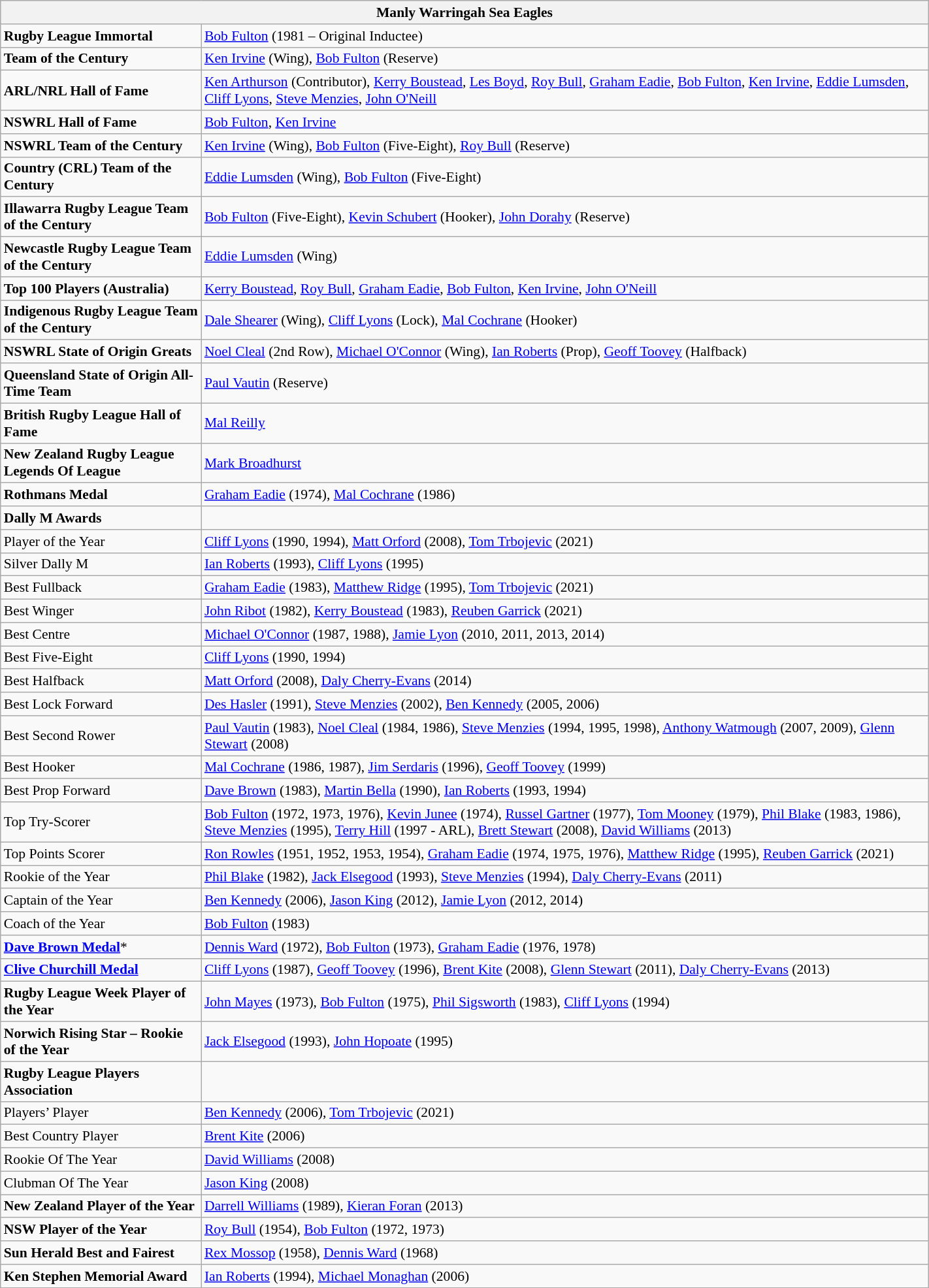<table class="wikitable" width="75%" style="font-size:90%">
<tr bgcolor="#efefef">
<th colspan=11>Manly Warringah Sea Eagles</th>
</tr>
<tr>
<td><strong>Rugby League Immortal</strong> <td> <a href='#'>Bob Fulton</a> (1981 – Original Inductee)</td>
</tr>
<tr>
<td><strong>Team of the Century</strong> <td> <a href='#'>Ken Irvine</a> (Wing), <a href='#'>Bob Fulton</a> (Reserve)</td>
</tr>
<tr>
<td><strong>ARL/NRL Hall of Fame</strong> <td> <a href='#'>Ken Arthurson</a> (Contributor), <a href='#'>Kerry Boustead</a>, <a href='#'>Les Boyd</a>, <a href='#'>Roy Bull</a>, <a href='#'>Graham Eadie</a>, <a href='#'>Bob Fulton</a>, <a href='#'>Ken Irvine</a>, <a href='#'>Eddie Lumsden</a>, <a href='#'>Cliff Lyons</a>, <a href='#'>Steve Menzies</a>, <a href='#'>John O'Neill</a></td>
</tr>
<tr>
<td><strong>NSWRL Hall of Fame</strong> <td> <a href='#'>Bob Fulton</a>, <a href='#'>Ken Irvine</a></td>
</tr>
<tr>
<td><strong>NSWRL Team of the Century</strong> <td> <a href='#'>Ken Irvine</a> (Wing), <a href='#'>Bob Fulton</a> (Five-Eight), <a href='#'>Roy Bull</a> (Reserve)</td>
</tr>
<tr>
<td><strong>Country (CRL) Team of the Century</strong> <td> <a href='#'>Eddie Lumsden</a> (Wing), <a href='#'>Bob Fulton</a> (Five-Eight)</td>
</tr>
<tr>
<td><strong>Illawarra Rugby League Team of the Century</strong> <td> <a href='#'>Bob Fulton</a> (Five-Eight), <a href='#'>Kevin Schubert</a> (Hooker), <a href='#'>John Dorahy</a> (Reserve)</td>
</tr>
<tr>
<td><strong>Newcastle Rugby League Team of the Century</strong> <td> <a href='#'>Eddie Lumsden</a> (Wing)</td>
</tr>
<tr>
<td><strong>Top 100 Players (Australia)</strong> <td> <a href='#'>Kerry Boustead</a>, <a href='#'>Roy Bull</a>, <a href='#'>Graham Eadie</a>, <a href='#'>Bob Fulton</a>, <a href='#'>Ken Irvine</a>, <a href='#'>John O'Neill</a></td>
</tr>
<tr>
<td><strong>Indigenous Rugby League Team of the Century</strong> <td> <a href='#'>Dale Shearer</a> (Wing), <a href='#'>Cliff Lyons</a> (Lock), <a href='#'>Mal Cochrane</a> (Hooker)</td>
</tr>
<tr>
<td><strong>NSWRL State of Origin Greats</strong> <td> <a href='#'>Noel Cleal</a> (2nd Row), <a href='#'>Michael O'Connor</a> (Wing), <a href='#'>Ian Roberts</a> (Prop), <a href='#'>Geoff Toovey</a> (Halfback)</td>
</tr>
<tr>
<td><strong>Queensland State of Origin All-Time Team</strong> <td> <a href='#'>Paul Vautin</a> (Reserve)</td>
</tr>
<tr>
<td><strong>British Rugby League Hall of Fame</strong> <td> <a href='#'>Mal Reilly</a></td>
</tr>
<tr>
<td><strong>New Zealand Rugby League Legends Of League</strong> <td> <a href='#'>Mark Broadhurst</a></td>
</tr>
<tr>
<td><strong>Rothmans Medal</strong> <td> <a href='#'>Graham Eadie</a> (1974), <a href='#'>Mal Cochrane</a> (1986)</td>
</tr>
<tr>
<td><strong>Dally M Awards</strong> <td></td>
</tr>
<tr>
<td>Player of the Year <td> <a href='#'>Cliff Lyons</a> (1990, 1994), <a href='#'>Matt Orford</a> (2008), <a href='#'>Tom Trbojevic</a> (2021)</td>
</tr>
<tr>
<td>Silver Dally M <td> <a href='#'>Ian Roberts</a> (1993), <a href='#'>Cliff Lyons</a> (1995)</td>
</tr>
<tr>
<td>Best Fullback <td> <a href='#'>Graham Eadie</a> (1983), <a href='#'>Matthew Ridge</a> (1995), <a href='#'>Tom Trbojevic</a> (2021)</td>
</tr>
<tr>
<td>Best Winger <td> <a href='#'>John Ribot</a> (1982), <a href='#'>Kerry Boustead</a> (1983), <a href='#'>Reuben Garrick</a> (2021)</td>
</tr>
<tr>
<td>Best Centre <td> <a href='#'>Michael O'Connor</a> (1987, 1988), <a href='#'>Jamie Lyon</a> (2010, 2011, 2013, 2014)</td>
</tr>
<tr>
<td>Best Five-Eight <td> <a href='#'>Cliff Lyons</a> (1990, 1994)</td>
</tr>
<tr>
<td>Best Halfback <td> <a href='#'>Matt Orford</a> (2008), <a href='#'>Daly Cherry-Evans</a> (2014)</td>
</tr>
<tr>
<td>Best Lock Forward <td> <a href='#'>Des Hasler</a> (1991), <a href='#'>Steve Menzies</a> (2002), <a href='#'>Ben Kennedy</a> (2005, 2006)</td>
</tr>
<tr>
<td>Best Second Rower <td> <a href='#'>Paul Vautin</a> (1983), <a href='#'>Noel Cleal</a> (1984, 1986), <a href='#'>Steve Menzies</a> (1994, 1995, 1998), <a href='#'>Anthony Watmough</a> (2007, 2009), <a href='#'>Glenn Stewart</a> (2008)</td>
</tr>
<tr>
<td>Best Hooker <td> <a href='#'>Mal Cochrane</a> (1986, 1987), <a href='#'>Jim Serdaris</a> (1996), <a href='#'>Geoff Toovey</a> (1999)</td>
</tr>
<tr>
<td>Best Prop Forward <td> <a href='#'>Dave Brown</a> (1983), <a href='#'>Martin Bella</a> (1990), <a href='#'>Ian Roberts</a> (1993, 1994)</td>
</tr>
<tr>
<td>Top Try-Scorer <td> <a href='#'>Bob Fulton</a> (1972, 1973, 1976), <a href='#'>Kevin Junee</a> (1974), <a href='#'>Russel Gartner</a> (1977), <a href='#'>Tom Mooney</a> (1979), <a href='#'>Phil Blake</a> (1983, 1986), <a href='#'>Steve Menzies</a> (1995), <a href='#'>Terry Hill</a> (1997 - ARL), <a href='#'>Brett Stewart</a> (2008), <a href='#'>David Williams</a> (2013)</td>
</tr>
<tr>
<td>Top Points Scorer <td> <a href='#'>Ron Rowles</a> (1951, 1952, 1953, 1954), <a href='#'>Graham Eadie</a> (1974, 1975, 1976), <a href='#'>Matthew Ridge</a> (1995), <a href='#'>Reuben Garrick</a> (2021)</td>
</tr>
<tr>
<td>Rookie of the Year <td> <a href='#'>Phil Blake</a> (1982), <a href='#'>Jack Elsegood</a> (1993), <a href='#'>Steve Menzies</a> (1994), <a href='#'>Daly Cherry-Evans</a> (2011)</td>
</tr>
<tr>
<td>Captain of the Year <td> <a href='#'>Ben Kennedy</a> (2006), <a href='#'>Jason King</a> (2012), <a href='#'>Jamie Lyon</a> (2012, 2014)</td>
</tr>
<tr>
<td>Coach of the Year <td> <a href='#'>Bob Fulton</a> (1983)</td>
</tr>
<tr>
<td><strong><a href='#'>Dave Brown Medal</a></strong>* <td> <a href='#'>Dennis Ward</a> (1972), <a href='#'>Bob Fulton</a> (1973), <a href='#'>Graham Eadie</a> (1976, 1978)</td>
</tr>
<tr>
<td><strong><a href='#'>Clive Churchill Medal</a></strong> <td> <a href='#'>Cliff Lyons</a> (1987), <a href='#'>Geoff Toovey</a> (1996), <a href='#'>Brent Kite</a> (2008), <a href='#'>Glenn Stewart</a> (2011), <a href='#'>Daly Cherry-Evans</a> (2013)</td>
</tr>
<tr>
<td><strong>Rugby League Week Player of the Year</strong> <td> <a href='#'>John Mayes</a> (1973), <a href='#'>Bob Fulton</a> (1975), <a href='#'>Phil Sigsworth</a> (1983), <a href='#'>Cliff Lyons</a> (1994)</td>
</tr>
<tr>
<td><strong>Norwich Rising Star – Rookie of the Year</strong> <td> <a href='#'>Jack Elsegood</a> (1993), <a href='#'>John Hopoate</a> (1995)</td>
</tr>
<tr>
<td><strong>Rugby League Players Association</strong> <td></td>
</tr>
<tr>
<td>Players’ Player <td> <a href='#'>Ben Kennedy</a> (2006), <a href='#'>Tom Trbojevic</a> (2021)</td>
</tr>
<tr>
<td>Best Country Player <td> <a href='#'>Brent Kite</a> (2006)</td>
</tr>
<tr>
<td>Rookie Of The Year <td> <a href='#'>David Williams</a> (2008)</td>
</tr>
<tr>
<td>Clubman Of The Year <td> <a href='#'>Jason King</a> (2008)</td>
</tr>
<tr>
<td><strong>New Zealand Player of the Year</strong> <td> <a href='#'>Darrell Williams</a> (1989), <a href='#'>Kieran Foran</a> (2013)</td>
</tr>
<tr>
<td><strong>NSW Player of the Year</strong> <td> <a href='#'>Roy Bull</a> (1954), <a href='#'>Bob Fulton</a> (1972, 1973)</td>
</tr>
<tr>
<td><strong>Sun Herald Best and Fairest</strong> <td> <a href='#'>Rex Mossop</a> (1958), <a href='#'>Dennis Ward</a> (1968)</td>
</tr>
<tr>
<td><strong>Ken Stephen Memorial Award</strong> <td> <a href='#'>Ian Roberts</a> (1994), <a href='#'>Michael Monaghan</a> (2006)</td>
</tr>
</table>
